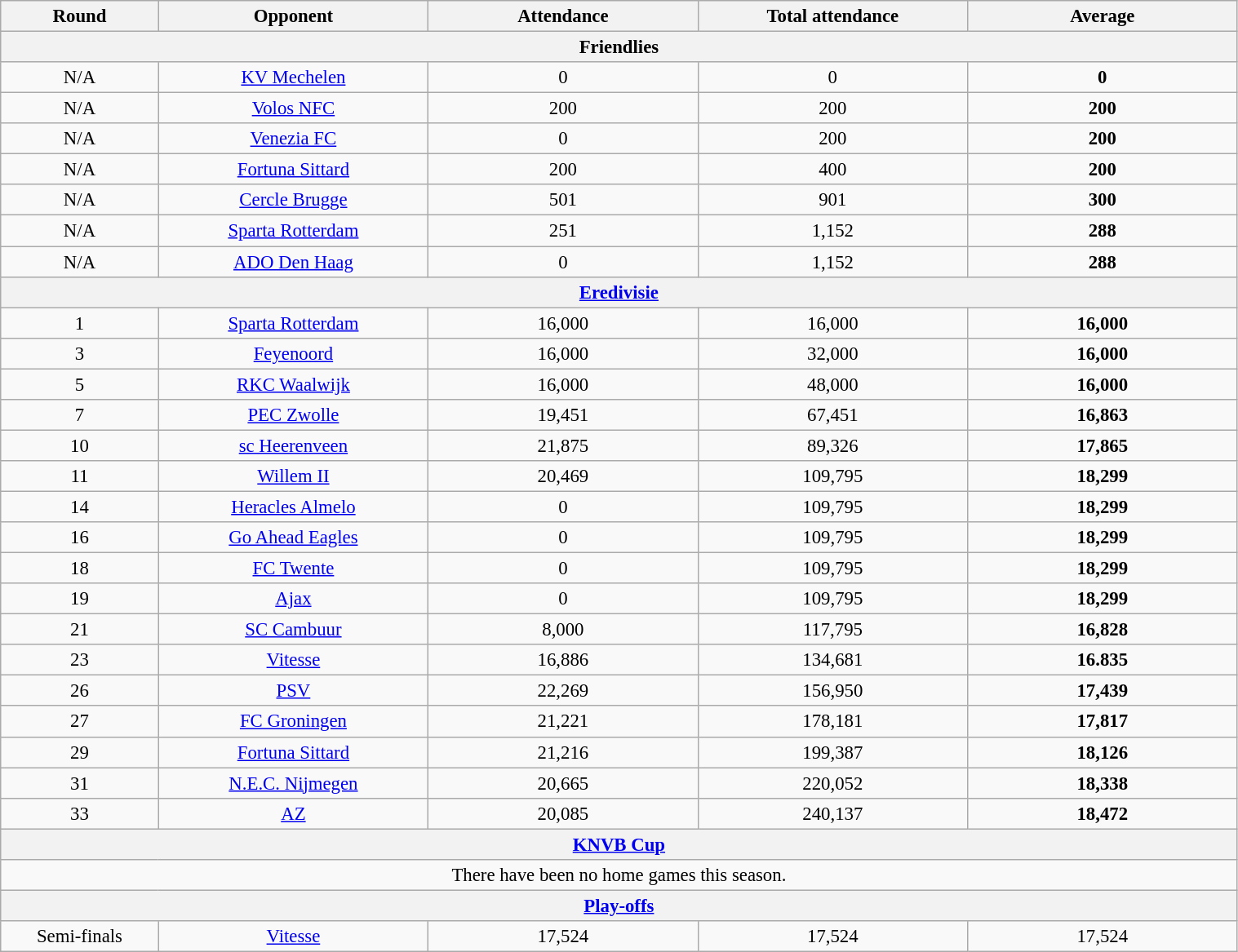<table class="wikitable" style="text-align: center; font-size: 95%; width: 80%;">
<tr>
<th style="width: 10px;">Round</th>
<th style="width: 80px;">Opponent</th>
<th style="width: 80px;">Attendance</th>
<th style="width: 80px;">Total attendance</th>
<th style="width: 80px;">Average</th>
</tr>
<tr>
<th colspan="5" align="center">Friendlies</th>
</tr>
<tr>
<td align="center">N/A</td>
<td align="center"> <a href='#'>KV Mechelen</a></td>
<td align="center">0</td>
<td align="center">0</td>
<td align="center"><strong>0</strong></td>
</tr>
<tr>
<td align="center">N/A</td>
<td align="center"> <a href='#'>Volos NFC</a></td>
<td align="center">200</td>
<td align="center">200</td>
<td align="center"><strong>200</strong></td>
</tr>
<tr>
<td align="center">N/A</td>
<td align="center"> <a href='#'>Venezia FC</a></td>
<td align="center">0</td>
<td align="center">200</td>
<td align="center"><strong>200</strong></td>
</tr>
<tr>
<td align="center">N/A</td>
<td align="center"> <a href='#'>Fortuna Sittard</a></td>
<td align="center">200</td>
<td align="center">400</td>
<td align="center"><strong>200</strong></td>
</tr>
<tr>
<td align="center">N/A</td>
<td align="center"> <a href='#'>Cercle Brugge</a></td>
<td align="center">501</td>
<td align="center">901</td>
<td align="center"><strong>300</strong></td>
</tr>
<tr>
<td align="center">N/A</td>
<td align="center"> <a href='#'>Sparta Rotterdam</a></td>
<td align="center">251</td>
<td align="center">1,152</td>
<td align="center"><strong>288</strong></td>
</tr>
<tr>
<td align="center">N/A</td>
<td align="center"> <a href='#'>ADO Den Haag</a></td>
<td align="center">0</td>
<td align="center">1,152</td>
<td align="center"><strong>288</strong></td>
</tr>
<tr>
<th colspan="5" align="center"><a href='#'><strong>Eredivisie</strong></a></th>
</tr>
<tr>
<td align="center">1</td>
<td align="center"><a href='#'>Sparta Rotterdam</a></td>
<td align="center">16,000</td>
<td align="center">16,000</td>
<td align="center"><strong>16,000</strong></td>
</tr>
<tr>
<td align="center">3</td>
<td align="center"><a href='#'>Feyenoord</a></td>
<td align="center">16,000</td>
<td align="center">32,000</td>
<td align="center"><strong>16,000</strong></td>
</tr>
<tr>
<td align="center">5</td>
<td align="center"><a href='#'>RKC Waalwijk</a></td>
<td align="center">16,000</td>
<td align="center">48,000</td>
<td align="center"><strong>16,000</strong></td>
</tr>
<tr>
<td align="center">7</td>
<td align="center"><a href='#'>PEC Zwolle</a></td>
<td align="center">19,451</td>
<td align="center">67,451</td>
<td align="center"><strong>16,863</strong></td>
</tr>
<tr>
<td align="center">10</td>
<td align="center"><a href='#'>sc Heerenveen</a></td>
<td align="center">21,875</td>
<td align="center">89,326</td>
<td align="center"><strong>17,865</strong></td>
</tr>
<tr>
<td align="center">11</td>
<td align="center"><a href='#'>Willem II</a></td>
<td align="center">20,469</td>
<td align="center">109,795</td>
<td align="center"><strong>18,299</strong></td>
</tr>
<tr>
<td align="center">14</td>
<td align="center"><a href='#'>Heracles Almelo</a></td>
<td align="center">0</td>
<td align="center">109,795</td>
<td align="center"><strong>18,299</strong></td>
</tr>
<tr>
<td align="center">16</td>
<td align="center"><a href='#'>Go Ahead Eagles</a></td>
<td align="center">0</td>
<td align="center">109,795</td>
<td align="center"><strong>18,299</strong></td>
</tr>
<tr>
<td align="center">18</td>
<td align="center"><a href='#'>FC Twente</a></td>
<td align="center">0</td>
<td align="center">109,795</td>
<td align="center"><strong>18,299</strong></td>
</tr>
<tr>
<td align="center">19</td>
<td align="center"><a href='#'>Ajax</a></td>
<td align="center">0</td>
<td align="center">109,795</td>
<td align="center"><strong>18,299</strong></td>
</tr>
<tr>
<td align="center">21</td>
<td align="center"><a href='#'>SC Cambuur</a></td>
<td align="center">8,000</td>
<td align="center">117,795</td>
<td align="center"><strong>16,828</strong></td>
</tr>
<tr>
<td align="center">23</td>
<td align="center"><a href='#'>Vitesse</a></td>
<td align="center">16,886</td>
<td align="center">134,681</td>
<td align="center"><strong>16.835</strong></td>
</tr>
<tr>
<td align="center">26</td>
<td align="center"><a href='#'>PSV</a></td>
<td align="center">22,269</td>
<td align="center">156,950</td>
<td align="center"><strong>17,439</strong></td>
</tr>
<tr>
<td align="center">27</td>
<td align="center"><a href='#'>FC Groningen</a></td>
<td align="center">21,221</td>
<td align="center">178,181</td>
<td align="center"><strong>17,817</strong></td>
</tr>
<tr>
<td align="center">29</td>
<td align="center"><a href='#'>Fortuna Sittard</a></td>
<td align="center">21,216</td>
<td align="center">199,387</td>
<td align="center"><strong>18,126</strong></td>
</tr>
<tr>
<td align="center">31</td>
<td align="center"><a href='#'>N.E.C. Nijmegen</a></td>
<td align="center">20,665</td>
<td align="center">220,052</td>
<td align="center"><strong>18,338</strong></td>
</tr>
<tr>
<td align="center">33</td>
<td align="center"><a href='#'>AZ</a></td>
<td align="center">20,085</td>
<td align="center">240,137</td>
<td align="center"><strong>18,472</strong></td>
</tr>
<tr>
<th colspan="5"><a href='#'><strong>KNVB Cup</strong></a></th>
</tr>
<tr>
<td colspan="5">There have been no home games this season.</td>
</tr>
<tr>
<th colspan="5"><a href='#'><strong>Play-offs</strong></a></th>
</tr>
<tr>
<td align="center">Semi-finals</td>
<td align="center"><a href='#'>Vitesse</a></td>
<td align="center">17,524</td>
<td align="center">17,524</td>
<td align="center">17,524</td>
</tr>
</table>
